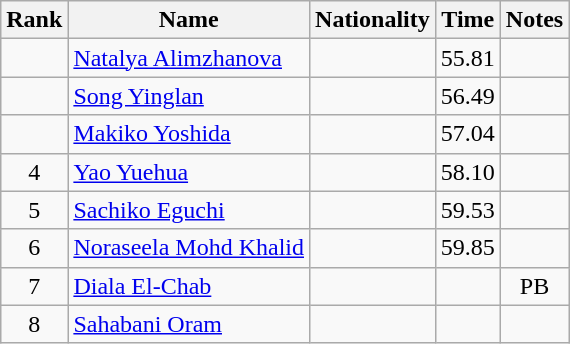<table class="wikitable sortable" style="text-align:center">
<tr>
<th>Rank</th>
<th>Name</th>
<th>Nationality</th>
<th>Time</th>
<th>Notes</th>
</tr>
<tr>
<td></td>
<td align=left><a href='#'>Natalya Alimzhanova</a></td>
<td align=left></td>
<td>55.81</td>
<td></td>
</tr>
<tr>
<td></td>
<td align=left><a href='#'>Song Yinglan</a></td>
<td align=left></td>
<td>56.49</td>
<td></td>
</tr>
<tr>
<td></td>
<td align=left><a href='#'>Makiko Yoshida</a></td>
<td align=left></td>
<td>57.04</td>
<td></td>
</tr>
<tr>
<td>4</td>
<td align=left><a href='#'>Yao Yuehua</a></td>
<td align=left></td>
<td>58.10</td>
<td></td>
</tr>
<tr>
<td>5</td>
<td align=left><a href='#'>Sachiko Eguchi</a></td>
<td align=left></td>
<td>59.53</td>
<td></td>
</tr>
<tr>
<td>6</td>
<td align=left><a href='#'>Noraseela Mohd Khalid</a></td>
<td align=left></td>
<td>59.85</td>
<td></td>
</tr>
<tr>
<td>7</td>
<td align=left><a href='#'>Diala El-Chab</a></td>
<td align=left></td>
<td></td>
<td>PB</td>
</tr>
<tr>
<td>8</td>
<td align=left><a href='#'>Sahabani Oram</a></td>
<td align=left></td>
<td></td>
<td></td>
</tr>
</table>
